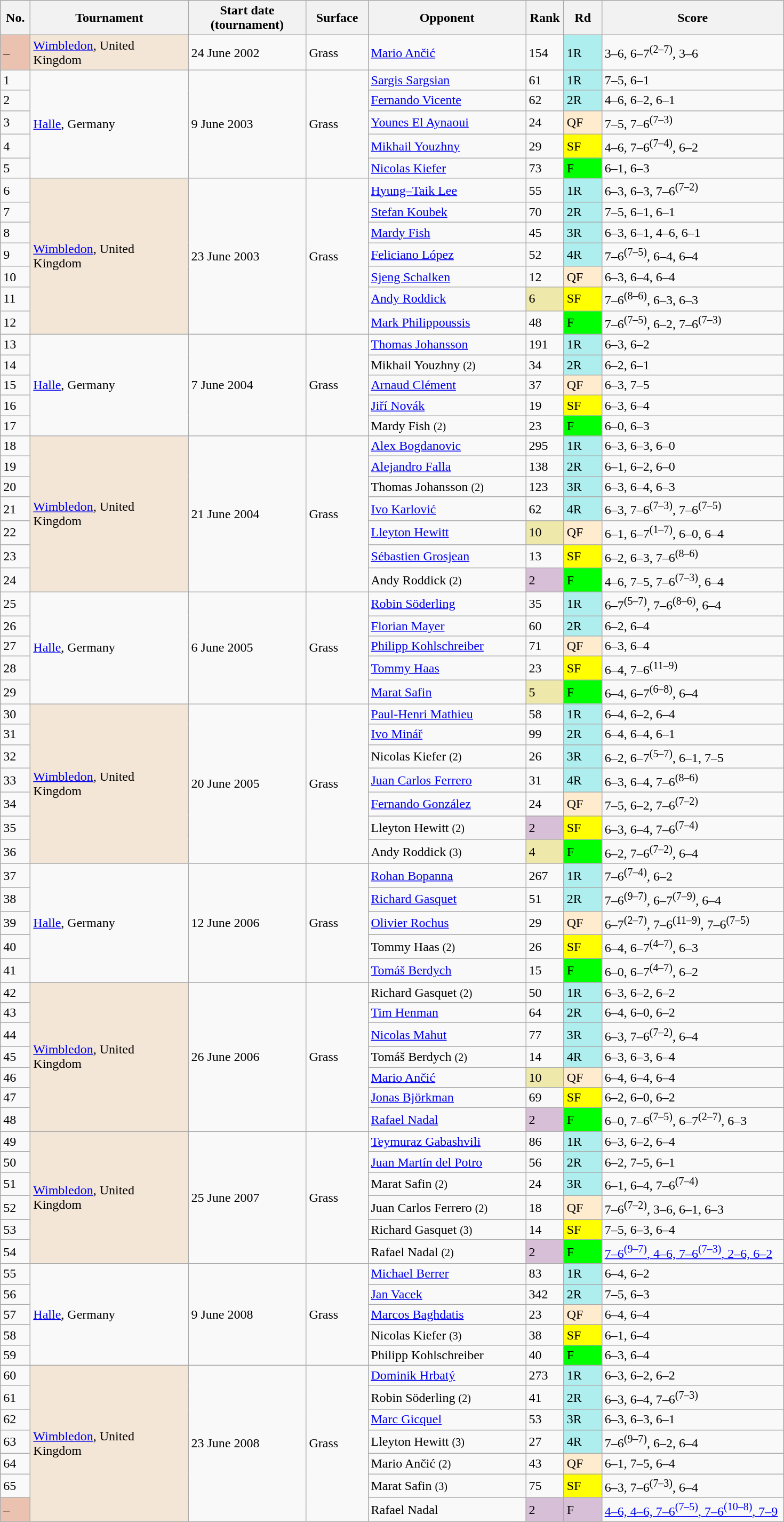<table class="wikitable" style=font-size:100%>
<tr>
<th style="width:30px">No.</th>
<th style="width:190px">Tournament</th>
<th style="width:140px">Start date<br>(tournament)</th>
<th style="width:70px">Surface</th>
<th style="width:190px">Opponent</th>
<th style="width:40px">Rank</th>
<th style="width:40px">Rd</th>
<th style="width:220px">Score</th>
</tr>
<tr>
<td bgcolor=EBC2AF>–</td>
<td style="background:#f3e6d7;"><a href='#'>Wimbledon</a>, United Kingdom</td>
<td>24 June 2002</td>
<td>Grass</td>
<td> <a href='#'>Mario Ančić</a></td>
<td>154</td>
<td bgcolor=afeeee>1R</td>
<td>3–6, 6–7<sup>(2–7)</sup>, 3–6</td>
</tr>
<tr>
<td>1</td>
<td rowspan=5><a href='#'>Halle</a>, Germany</td>
<td rowspan=5>9 June 2003</td>
<td rowspan=5>Grass</td>
<td> <a href='#'>Sargis Sargsian</a></td>
<td>61</td>
<td bgcolor=afeeee>1R</td>
<td>7–5, 6–1</td>
</tr>
<tr>
<td>2</td>
<td> <a href='#'>Fernando Vicente</a></td>
<td>62</td>
<td bgcolor=afeeee>2R</td>
<td>4–6, 6–2, 6–1</td>
</tr>
<tr>
<td>3</td>
<td> <a href='#'>Younes El Aynaoui</a></td>
<td>24</td>
<td bgcolor=ffebcd>QF</td>
<td>7–5, 7–6<sup>(7–3)</sup></td>
</tr>
<tr>
<td>4</td>
<td> <a href='#'>Mikhail Youzhny</a></td>
<td>29</td>
<td style="background:yellow;">SF</td>
<td>4–6, 7–6<sup>(7–4)</sup>, 6–2</td>
</tr>
<tr>
<td>5</td>
<td> <a href='#'>Nicolas Kiefer</a></td>
<td>73</td>
<td bgcolor=lime>F</td>
<td>6–1, 6–3</td>
</tr>
<tr>
<td>6</td>
<td style="background:#f3e6d7;" rowspan=7><a href='#'>Wimbledon</a>, United Kingdom</td>
<td rowspan=7>23 June 2003</td>
<td rowspan=7>Grass</td>
<td> <a href='#'>Hyung–Taik Lee</a></td>
<td>55</td>
<td bgcolor=afeeee>1R</td>
<td>6–3, 6–3, 7–6<sup>(7–2)</sup></td>
</tr>
<tr>
<td>7</td>
<td> <a href='#'>Stefan Koubek</a></td>
<td>70</td>
<td bgcolor=afeeee>2R</td>
<td>7–5, 6–1, 6–1</td>
</tr>
<tr>
<td>8</td>
<td> <a href='#'>Mardy Fish</a></td>
<td>45</td>
<td bgcolor=afeeee>3R</td>
<td>6–3, 6–1, 4–6, 6–1</td>
</tr>
<tr>
<td>9</td>
<td> <a href='#'>Feliciano López</a></td>
<td>52</td>
<td bgcolor=afeeee>4R</td>
<td>7–6<sup>(7–5)</sup>, 6–4, 6–4</td>
</tr>
<tr>
<td>10</td>
<td> <a href='#'>Sjeng Schalken</a></td>
<td>12</td>
<td bgcolor=ffebcd>QF</td>
<td>6–3, 6–4, 6–4</td>
</tr>
<tr>
<td>11</td>
<td> <a href='#'>Andy Roddick</a></td>
<td bgcolor=EEE8AA>6</td>
<td style="background:yellow;">SF</td>
<td>7–6<sup>(8–6)</sup>, 6–3, 6–3</td>
</tr>
<tr>
<td>12</td>
<td> <a href='#'>Mark Philippoussis</a></td>
<td>48</td>
<td bgcolor=lime>F</td>
<td>7–6<sup>(7–5)</sup>, 6–2, 7–6<sup>(7–3)</sup></td>
</tr>
<tr>
<td>13</td>
<td rowspan=5><a href='#'>Halle</a>, Germany</td>
<td rowspan=5>7 June 2004</td>
<td rowspan=5>Grass</td>
<td> <a href='#'>Thomas Johansson</a></td>
<td>191</td>
<td bgcolor=afeeee>1R</td>
<td>6–3, 6–2</td>
</tr>
<tr>
<td>14</td>
<td> Mikhail Youzhny <small>(2)</small></td>
<td>34</td>
<td bgcolor=afeeee>2R</td>
<td>6–2, 6–1</td>
</tr>
<tr>
<td>15</td>
<td> <a href='#'>Arnaud Clément</a></td>
<td>37</td>
<td bgcolor=ffebcd>QF</td>
<td>6–3, 7–5</td>
</tr>
<tr>
<td>16</td>
<td> <a href='#'>Jiří Novák</a></td>
<td>19</td>
<td style="background:yellow;">SF</td>
<td>6–3, 6–4</td>
</tr>
<tr>
<td>17</td>
<td> Mardy Fish <small>(2)</small></td>
<td>23</td>
<td bgcolor=lime>F</td>
<td>6–0, 6–3</td>
</tr>
<tr>
<td>18</td>
<td style="background:#f3e6d7;" rowspan=7><a href='#'>Wimbledon</a>, United Kingdom</td>
<td rowspan=7>21 June 2004</td>
<td rowspan=7>Grass</td>
<td> <a href='#'>Alex Bogdanovic</a></td>
<td>295</td>
<td bgcolor=afeeee>1R</td>
<td>6–3, 6–3, 6–0</td>
</tr>
<tr>
<td>19</td>
<td> <a href='#'>Alejandro Falla</a></td>
<td>138</td>
<td bgcolor=afeeee>2R</td>
<td>6–1, 6–2, 6–0</td>
</tr>
<tr>
<td>20</td>
<td> Thomas Johansson <small>(2)</small></td>
<td>123</td>
<td bgcolor=afeeee>3R</td>
<td>6–3, 6–4, 6–3</td>
</tr>
<tr>
<td>21</td>
<td> <a href='#'>Ivo Karlović</a></td>
<td>62</td>
<td bgcolor=afeeee>4R</td>
<td>6–3, 7–6<sup>(7–3)</sup>, 7–6<sup>(7–5)</sup></td>
</tr>
<tr>
<td>22</td>
<td> <a href='#'>Lleyton Hewitt</a></td>
<td bgcolor=EEE8AA>10</td>
<td bgcolor=ffebcd>QF</td>
<td>6–1, 6–7<sup>(1–7)</sup>, 6–0, 6–4</td>
</tr>
<tr>
<td>23</td>
<td> <a href='#'>Sébastien Grosjean</a></td>
<td>13</td>
<td style="background:yellow;">SF</td>
<td>6–2, 6–3, 7–6<sup>(8–6)</sup></td>
</tr>
<tr>
<td>24</td>
<td> Andy Roddick <small>(2)</small></td>
<td style="background:thistle;">2</td>
<td bgcolor=lime>F</td>
<td>4–6, 7–5, 7–6<sup>(7–3)</sup>, 6–4</td>
</tr>
<tr>
<td>25</td>
<td rowspan=5><a href='#'>Halle</a>, Germany</td>
<td rowspan=5>6 June 2005</td>
<td rowspan=5>Grass</td>
<td> <a href='#'>Robin Söderling</a></td>
<td>35</td>
<td bgcolor=afeeee>1R</td>
<td>6–7<sup>(5–7)</sup>, 7–6<sup>(8–6)</sup>, 6–4</td>
</tr>
<tr>
<td>26</td>
<td> <a href='#'>Florian Mayer</a></td>
<td>60</td>
<td bgcolor=afeeee>2R</td>
<td>6–2, 6–4</td>
</tr>
<tr>
<td>27</td>
<td> <a href='#'>Philipp Kohlschreiber</a></td>
<td>71</td>
<td bgcolor=ffebcd>QF</td>
<td>6–3, 6–4</td>
</tr>
<tr>
<td>28</td>
<td> <a href='#'>Tommy Haas</a></td>
<td>23</td>
<td style="background:yellow;">SF</td>
<td>6–4, 7–6<sup>(11–9)</sup></td>
</tr>
<tr>
<td>29</td>
<td> <a href='#'>Marat Safin</a></td>
<td bgcolor=EEE8AA>5</td>
<td bgcolor=lime>F</td>
<td>6–4, 6–7<sup>(6–8)</sup>, 6–4</td>
</tr>
<tr>
<td>30</td>
<td style="background:#f3e6d7;" rowspan=7><a href='#'>Wimbledon</a>, United Kingdom</td>
<td rowspan=7>20 June 2005</td>
<td rowspan=7>Grass</td>
<td> <a href='#'>Paul-Henri Mathieu</a></td>
<td>58</td>
<td bgcolor=afeeee>1R</td>
<td>6–4, 6–2, 6–4</td>
</tr>
<tr>
<td>31</td>
<td> <a href='#'>Ivo Minář</a></td>
<td>99</td>
<td bgcolor=afeeee>2R</td>
<td>6–4, 6–4, 6–1</td>
</tr>
<tr>
<td>32</td>
<td> Nicolas Kiefer <small>(2)</small></td>
<td>26</td>
<td bgcolor=afeeee>3R</td>
<td>6–2, 6–7<sup>(5–7)</sup>, 6–1, 7–5</td>
</tr>
<tr>
<td>33</td>
<td> <a href='#'>Juan Carlos Ferrero</a></td>
<td>31</td>
<td bgcolor=afeeee>4R</td>
<td>6–3, 6–4, 7–6<sup>(8–6)</sup></td>
</tr>
<tr>
<td>34</td>
<td> <a href='#'>Fernando González</a></td>
<td>24</td>
<td bgcolor=ffebcd>QF</td>
<td>7–5, 6–2, 7–6<sup>(7–2)</sup></td>
</tr>
<tr>
<td>35</td>
<td> Lleyton Hewitt <small>(2)</small></td>
<td style="background:thistle;">2</td>
<td style="background:yellow;">SF</td>
<td>6–3, 6–4, 7–6<sup>(7–4)</sup></td>
</tr>
<tr>
<td>36</td>
<td> Andy Roddick <small>(3)</small></td>
<td bgcolor=EEE8AA>4</td>
<td bgcolor=lime>F</td>
<td>6–2, 7–6<sup>(7–2)</sup>, 6–4</td>
</tr>
<tr>
<td>37</td>
<td rowspan=5><a href='#'>Halle</a>, Germany</td>
<td rowspan=5>12 June 2006</td>
<td rowspan=5>Grass</td>
<td> <a href='#'>Rohan Bopanna</a></td>
<td>267</td>
<td bgcolor=afeeee>1R</td>
<td>7–6<sup>(7–4)</sup>, 6–2</td>
</tr>
<tr>
<td>38</td>
<td> <a href='#'>Richard Gasquet</a></td>
<td>51</td>
<td bgcolor=afeeee>2R</td>
<td>7–6<sup>(9–7)</sup>, 6–7<sup>(7–9)</sup>, 6–4</td>
</tr>
<tr>
<td>39</td>
<td> <a href='#'>Olivier Rochus</a></td>
<td>29</td>
<td bgcolor=ffebcd>QF</td>
<td>6–7<sup>(2–7)</sup>, 7–6<sup>(11–9)</sup>, 7–6<sup>(7–5)</sup></td>
</tr>
<tr>
<td>40</td>
<td> Tommy Haas <small>(2)</small></td>
<td>26</td>
<td style="background:yellow;">SF</td>
<td>6–4, 6–7<sup>(4–7)</sup>, 6–3</td>
</tr>
<tr>
<td>41</td>
<td> <a href='#'>Tomáš Berdych</a></td>
<td>15</td>
<td bgcolor=lime>F</td>
<td>6–0, 6–7<sup>(4–7)</sup>, 6–2</td>
</tr>
<tr>
<td>42</td>
<td style="background:#f3e6d7;" rowspan=7><a href='#'>Wimbledon</a>, United Kingdom</td>
<td rowspan=7>26 June 2006</td>
<td rowspan=7>Grass</td>
<td> Richard Gasquet <small>(2)</small></td>
<td>50</td>
<td bgcolor=afeeee>1R</td>
<td>6–3, 6–2, 6–2</td>
</tr>
<tr>
<td>43</td>
<td> <a href='#'>Tim Henman</a></td>
<td>64</td>
<td bgcolor=afeeee>2R</td>
<td>6–4, 6–0, 6–2</td>
</tr>
<tr>
<td>44</td>
<td> <a href='#'>Nicolas Mahut</a></td>
<td>77</td>
<td bgcolor=afeeee>3R</td>
<td>6–3, 7–6<sup>(7–2)</sup>, 6–4</td>
</tr>
<tr>
<td>45</td>
<td> Tomáš Berdych <small>(2)</small></td>
<td>14</td>
<td bgcolor=afeeee>4R</td>
<td>6–3, 6–3, 6–4</td>
</tr>
<tr>
<td>46</td>
<td> <a href='#'>Mario Ančić</a></td>
<td bgcolor=EEE8AA>10</td>
<td bgcolor=ffebcd>QF</td>
<td>6–4, 6–4, 6–4</td>
</tr>
<tr>
<td>47</td>
<td> <a href='#'>Jonas Björkman</a></td>
<td>69</td>
<td style="background:yellow;">SF</td>
<td>6–2, 6–0, 6–2</td>
</tr>
<tr>
<td>48</td>
<td> <a href='#'>Rafael Nadal</a></td>
<td style="background:thistle;">2</td>
<td bgcolor=lime>F</td>
<td>6–0, 7–6<sup>(7–5)</sup>, 6–7<sup>(2–7)</sup>, 6–3</td>
</tr>
<tr>
<td>49</td>
<td style="background:#f3e6d7;" rowspan=6><a href='#'>Wimbledon</a>, United Kingdom</td>
<td rowspan=6>25 June 2007</td>
<td rowspan=6>Grass</td>
<td> <a href='#'>Teymuraz Gabashvili</a></td>
<td>86</td>
<td bgcolor=afeeee>1R</td>
<td>6–3, 6–2, 6–4</td>
</tr>
<tr>
<td>50</td>
<td> <a href='#'>Juan Martín del Potro</a></td>
<td>56</td>
<td bgcolor=afeeee>2R</td>
<td>6–2, 7–5, 6–1</td>
</tr>
<tr>
<td>51</td>
<td> Marat Safin <small>(2)</small></td>
<td>24</td>
<td bgcolor=afeeee>3R</td>
<td>6–1, 6–4, 7–6<sup>(7–4)</sup></td>
</tr>
<tr>
<td>52</td>
<td> Juan Carlos Ferrero <small>(2)</small></td>
<td>18</td>
<td bgcolor=ffebcd>QF</td>
<td>7–6<sup>(7–2)</sup>, 3–6, 6–1, 6–3</td>
</tr>
<tr>
<td>53</td>
<td> Richard Gasquet <small>(3)</small></td>
<td>14</td>
<td style="background:yellow;">SF</td>
<td>7–5, 6–3, 6–4</td>
</tr>
<tr>
<td>54</td>
<td> Rafael Nadal <small>(2)</small></td>
<td style="background:thistle;">2</td>
<td bgcolor=lime>F</td>
<td><a href='#'>7–6<sup>(9–7)</sup>, 4–6, 7–6<sup>(7–3)</sup>, 2–6, 6–2</a></td>
</tr>
<tr>
<td>55</td>
<td rowspan=5><a href='#'>Halle</a>, Germany</td>
<td rowspan=5>9 June 2008</td>
<td rowspan=5>Grass</td>
<td> <a href='#'>Michael Berrer</a></td>
<td>83</td>
<td bgcolor=afeeee>1R</td>
<td>6–4, 6–2</td>
</tr>
<tr>
<td>56</td>
<td> <a href='#'>Jan Vacek</a></td>
<td>342</td>
<td bgcolor=afeeee>2R</td>
<td>7–5, 6–3</td>
</tr>
<tr>
<td>57</td>
<td> <a href='#'>Marcos Baghdatis</a></td>
<td>23</td>
<td bgcolor=ffebcd>QF</td>
<td>6–4, 6–4</td>
</tr>
<tr>
<td>58</td>
<td> Nicolas Kiefer <small>(3)</small></td>
<td>38</td>
<td style="background:yellow;">SF</td>
<td>6–1, 6–4</td>
</tr>
<tr>
<td>59</td>
<td> Philipp Kohlschreiber</td>
<td>40</td>
<td bgcolor=lime>F</td>
<td>6–3, 6–4</td>
</tr>
<tr>
<td>60</td>
<td style="background:#f3e6d7;" rowspan=7><a href='#'>Wimbledon</a>, United Kingdom</td>
<td rowspan=7>23 June 2008</td>
<td rowspan=7>Grass</td>
<td> <a href='#'>Dominik Hrbatý</a></td>
<td>273</td>
<td bgcolor=afeeee>1R</td>
<td>6–3, 6–2, 6–2</td>
</tr>
<tr>
<td>61</td>
<td> Robin Söderling <small>(2)</small></td>
<td>41</td>
<td bgcolor=afeeee>2R</td>
<td>6–3, 6–4, 7–6<sup>(7–3)</sup></td>
</tr>
<tr>
<td>62</td>
<td> <a href='#'>Marc Gicquel</a></td>
<td>53</td>
<td bgcolor=afeeee>3R</td>
<td>6–3, 6–3, 6–1</td>
</tr>
<tr>
<td>63</td>
<td> Lleyton Hewitt <small>(3)</small></td>
<td>27</td>
<td bgcolor=afeeee>4R</td>
<td>7–6<sup>(9–7)</sup>, 6–2, 6–4</td>
</tr>
<tr>
<td>64</td>
<td> Mario Ančić <small>(2)</small></td>
<td>43</td>
<td bgcolor=ffebcd>QF</td>
<td>6–1, 7–5, 6–4</td>
</tr>
<tr>
<td>65</td>
<td> Marat Safin <small>(3)</small></td>
<td>75</td>
<td style="background:yellow;">SF</td>
<td>6–3, 7–6<sup>(7–3)</sup>, 6–4</td>
</tr>
<tr>
<td bgcolor=EBC2AF>–</td>
<td> Rafael Nadal</td>
<td style="background:thistle;">2</td>
<td style="background:thistle;">F</td>
<td><a href='#'>4–6, 4–6, 7–6<sup>(7–5)</sup>, 7–6<sup>(10–8)</sup>, 7–9</a></td>
</tr>
</table>
